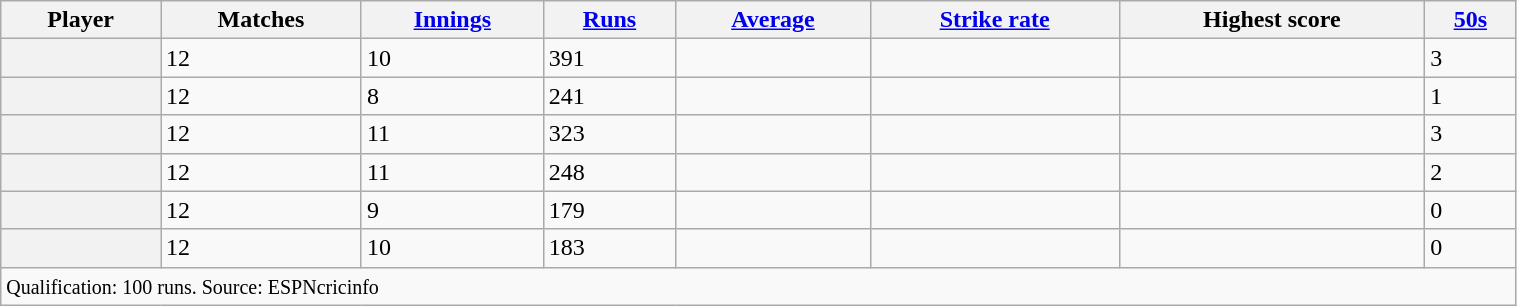<table class="wikitable sortable plainrowheaders" style="width:80%;">
<tr>
<th scope="col">Player</th>
<th scope="col">Matches</th>
<th scope="col"><a href='#'>Innings</a></th>
<th scope="col"><a href='#'>Runs</a></th>
<th scope="col"><a href='#'>Average</a></th>
<th scope="col"><a href='#'>Strike rate</a></th>
<th scope="col">Highest score</th>
<th scope="col"><a href='#'>50s</a></th>
</tr>
<tr>
<th scope="row"></th>
<td>12</td>
<td>10</td>
<td>391</td>
<td></td>
<td></td>
<td></td>
<td>3</td>
</tr>
<tr>
<th scope="row"></th>
<td>12</td>
<td>8</td>
<td>241</td>
<td></td>
<td></td>
<td></td>
<td>1</td>
</tr>
<tr>
<th scope="row"></th>
<td>12</td>
<td>11</td>
<td>323</td>
<td></td>
<td></td>
<td></td>
<td>3</td>
</tr>
<tr>
<th scope="row"></th>
<td>12</td>
<td>11</td>
<td>248</td>
<td></td>
<td></td>
<td></td>
<td>2</td>
</tr>
<tr>
<th scope="row"></th>
<td>12</td>
<td>9</td>
<td>179</td>
<td></td>
<td></td>
<td></td>
<td>0</td>
</tr>
<tr>
<th scope="row"></th>
<td>12</td>
<td>10</td>
<td>183</td>
<td></td>
<td></td>
<td></td>
<td>0</td>
</tr>
<tr class="sortbottom">
<td colspan="8"><small>Qualification: 100 runs. Source: ESPNcricinfo</small></td>
</tr>
</table>
